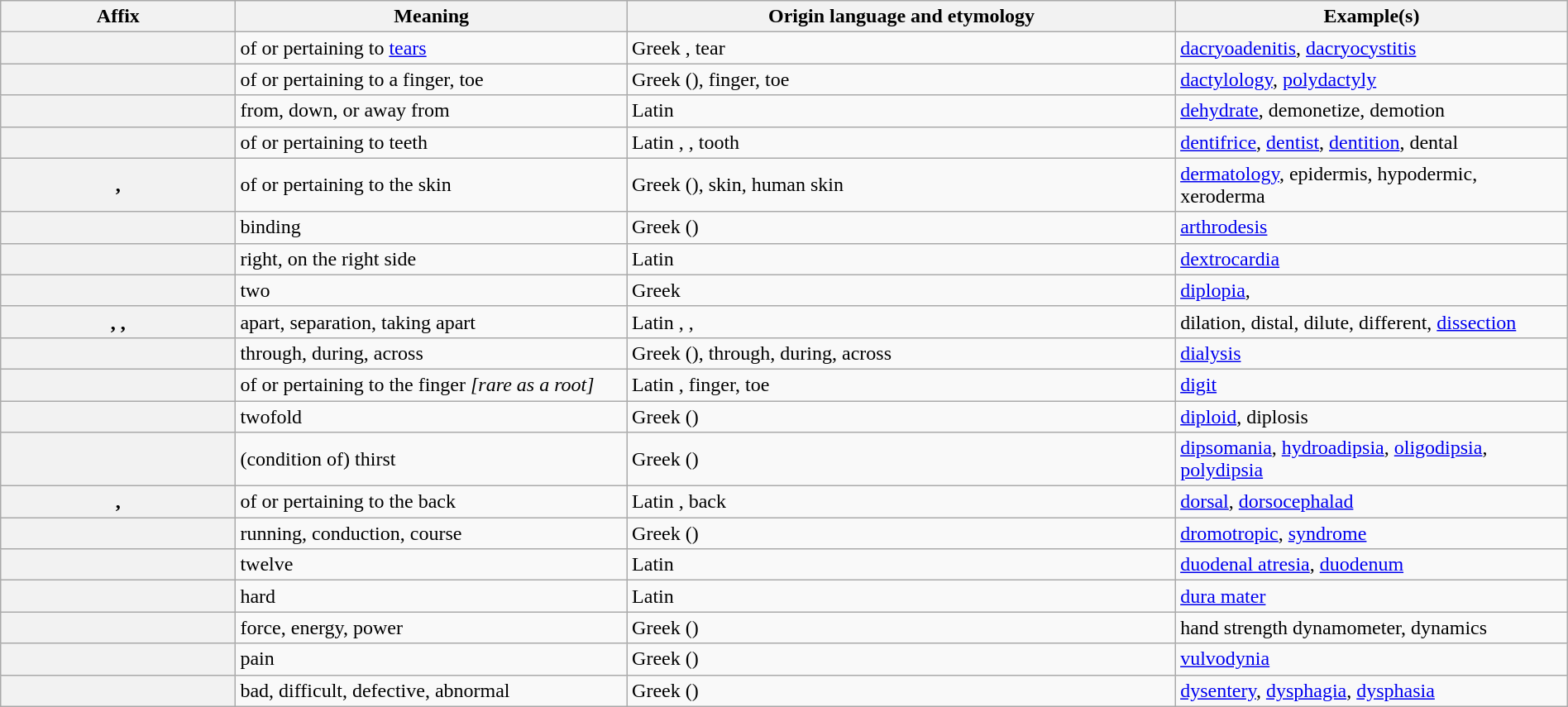<table class="wikitable sortable plainrowheaders" style="width:100%;">
<tr>
<th scope="col" style="width: 15%">Affix</th>
<th scope="col" style="width: 25%">Meaning</th>
<th scope="col" style="width: 35%">Origin language and etymology</th>
<th scope="col" style="width: 25%">Example(s)</th>
</tr>
<tr>
<th scope="row"><strong></strong></th>
<td>of or pertaining to <a href='#'>tears</a></td>
<td>Greek , tear</td>
<td><a href='#'>dacryoadenitis</a>, <a href='#'>dacryocystitis</a></td>
</tr>
<tr>
<th scope="row"><strong></strong></th>
<td>of or pertaining to a finger, toe</td>
<td>Greek  (), finger, toe</td>
<td><a href='#'>dactylology</a>, <a href='#'>polydactyly</a></td>
</tr>
<tr>
<th scope="row"><strong></strong></th>
<td>from, down, or away from</td>
<td>Latin </td>
<td><a href='#'>dehydrate</a>, demonetize, demotion</td>
</tr>
<tr>
<th scope="row"><strong></strong></th>
<td>of or pertaining to teeth</td>
<td>Latin , , tooth</td>
<td><a href='#'>dentifrice</a>, <a href='#'>dentist</a>, <a href='#'>dentition</a>, dental</td>
</tr>
<tr>
<th scope="row"><strong></strong>, <strong></strong></th>
<td>of or pertaining to the skin</td>
<td>Greek  (), skin, human skin</td>
<td><a href='#'>dermatology</a>, epidermis, hypodermic, xeroderma</td>
</tr>
<tr>
<th scope="row"><strong></strong></th>
<td>binding</td>
<td>Greek  ()</td>
<td><a href='#'>arthrodesis</a></td>
</tr>
<tr>
<th scope="row"><strong></strong></th>
<td>right, on the right side</td>
<td>Latin </td>
<td><a href='#'>dextrocardia</a></td>
</tr>
<tr>
<th scope="row"><strong></strong></th>
<td>two</td>
<td>Greek </td>
<td><a href='#'>diplopia</a>,</td>
</tr>
<tr>
<th scope="row"><strong></strong>, <strong></strong>, <strong></strong></th>
<td>apart, separation, taking apart</td>
<td>Latin , , </td>
<td>dilation, distal, dilute, different, <a href='#'>dissection</a></td>
</tr>
<tr>
<th scope="row"><strong></strong></th>
<td>through, during, across</td>
<td>Greek  (), through, during, across</td>
<td><a href='#'>dialysis</a></td>
</tr>
<tr>
<th scope="row"><strong></strong></th>
<td>of or pertaining to the finger <em>[rare as a root]</em></td>
<td>Latin , finger, toe</td>
<td><a href='#'>digit</a></td>
</tr>
<tr>
<th scope="row"><strong></strong></th>
<td>twofold</td>
<td>Greek  ()</td>
<td><a href='#'>diploid</a>, diplosis</td>
</tr>
<tr>
<th scope="row"><strong></strong></th>
<td>(condition of) thirst</td>
<td>Greek  ()</td>
<td><a href='#'>dipsomania</a>, <a href='#'>hydroadipsia</a>, <a href='#'>oligodipsia</a>, <a href='#'>polydipsia</a></td>
</tr>
<tr>
<th scope="row"><strong></strong>, <strong></strong></th>
<td>of or pertaining to the back</td>
<td>Latin , back</td>
<td><a href='#'>dorsal</a>, <a href='#'>dorsocephalad</a></td>
</tr>
<tr>
<th scope="row"><strong></strong></th>
<td>running, conduction, course</td>
<td>Greek  ()</td>
<td><a href='#'>dromotropic</a>, <a href='#'>syndrome</a></td>
</tr>
<tr>
<th scope="row"><strong></strong></th>
<td>twelve</td>
<td>Latin </td>
<td><a href='#'>duodenal atresia</a>, <a href='#'>duodenum</a></td>
</tr>
<tr>
<th scope="row"><strong></strong></th>
<td>hard</td>
<td>Latin </td>
<td><a href='#'>dura mater</a></td>
</tr>
<tr>
<th scope="row"><strong></strong></th>
<td>force, energy, power</td>
<td>Greek  ()</td>
<td>hand strength dynamometer, dynamics</td>
</tr>
<tr>
<th scope="row"><strong></strong></th>
<td>pain</td>
<td>Greek  ()</td>
<td><a href='#'>vulvodynia</a></td>
</tr>
<tr>
<th scope="row"><strong></strong></th>
<td>bad, difficult, defective, abnormal</td>
<td>Greek  ()</td>
<td><a href='#'>dysentery</a>, <a href='#'>dysphagia</a>, <a href='#'>dysphasia</a></td>
</tr>
</table>
